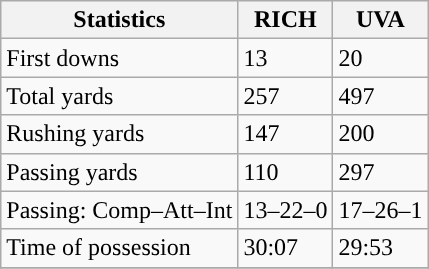<table class="wikitable" style="float: left;">
<tr>
<th>Statistics</th>
<th>RICH</th>
<th>UVA</th>
</tr>
<tr>
<td>First downs</td>
<td>13</td>
<td>20</td>
</tr>
<tr>
<td>Total yards</td>
<td>257</td>
<td>497</td>
</tr>
<tr>
<td>Rushing yards</td>
<td>147</td>
<td>200</td>
</tr>
<tr>
<td>Passing yards</td>
<td>110</td>
<td>297</td>
</tr>
<tr>
<td>Passing: Comp–Att–Int</td>
<td>13–22–0</td>
<td>17–26–1</td>
</tr>
<tr>
<td>Time of possession</td>
<td>30:07</td>
<td>29:53</td>
</tr>
<tr>
</tr>
</table>
